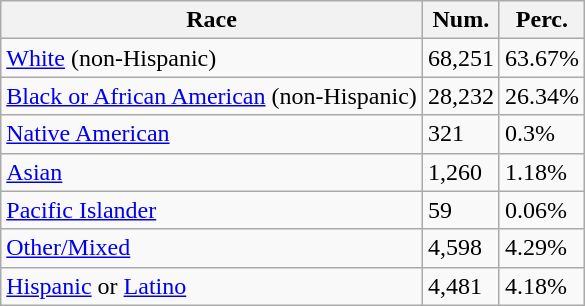<table class="wikitable">
<tr>
<th>Race</th>
<th>Num.</th>
<th>Perc.</th>
</tr>
<tr>
<td><a href='#'>White</a> (non-Hispanic)</td>
<td>68,251</td>
<td>63.67%</td>
</tr>
<tr>
<td><a href='#'>Black or African American</a> (non-Hispanic)</td>
<td>28,232</td>
<td>26.34%</td>
</tr>
<tr>
<td><a href='#'>Native American</a></td>
<td>321</td>
<td>0.3%</td>
</tr>
<tr>
<td><a href='#'>Asian</a></td>
<td>1,260</td>
<td>1.18%</td>
</tr>
<tr>
<td><a href='#'>Pacific Islander</a></td>
<td>59</td>
<td>0.06%</td>
</tr>
<tr>
<td><a href='#'>Other/Mixed</a></td>
<td>4,598</td>
<td>4.29%</td>
</tr>
<tr>
<td><a href='#'>Hispanic</a> or <a href='#'>Latino</a></td>
<td>4,481</td>
<td>4.18%</td>
</tr>
</table>
